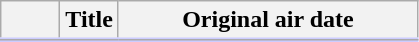<table class="wikitable" style="background:#FFF">
<tr style="border-bottom: 3px solid #CCF;">
<th style="width:2em;"></th>
<th>Title</th>
<th style="width:12em;">Original air date</th>
</tr>
<tr>
</tr>
</table>
